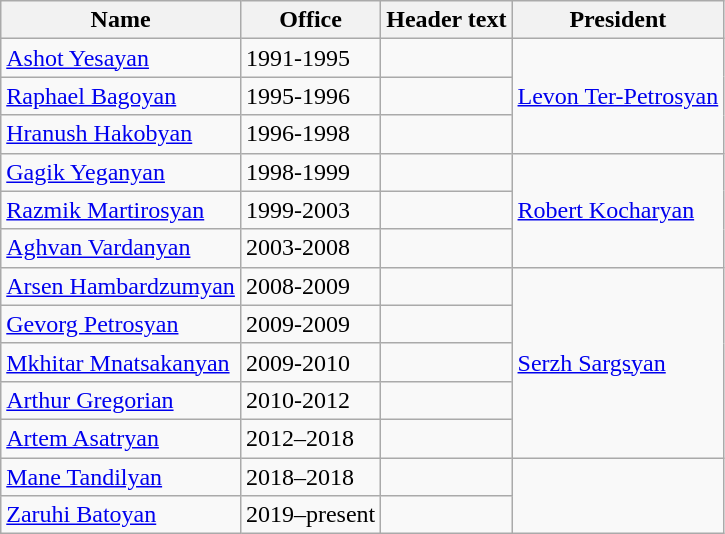<table class="wikitable">
<tr>
<th>Name</th>
<th>Office</th>
<th>Header text</th>
<th>President</th>
</tr>
<tr>
<td><a href='#'>Ashot Yesayan</a></td>
<td>1991-1995</td>
<td></td>
<td rowspan=3><a href='#'>Levon Ter-Petrosyan</a></td>
</tr>
<tr>
<td><a href='#'>Raphael Bagoyan</a></td>
<td>1995-1996</td>
<td></td>
</tr>
<tr>
<td><a href='#'>Hranush Hakobyan</a></td>
<td>1996-1998</td>
<td></td>
</tr>
<tr>
<td><a href='#'>Gagik Yeganyan</a></td>
<td>1998-1999</td>
<td></td>
<td rowspan=3><a href='#'>Robert Kocharyan</a></td>
</tr>
<tr>
<td><a href='#'>Razmik Martirosyan</a></td>
<td>1999-2003</td>
<td></td>
</tr>
<tr>
<td><a href='#'>Aghvan Vardanyan</a></td>
<td>2003-2008</td>
<td></td>
</tr>
<tr>
<td><a href='#'>Arsen Hambardzumyan</a></td>
<td>2008-2009</td>
<td></td>
<td rowspan=5><a href='#'>Serzh Sargsyan</a></td>
</tr>
<tr>
<td><a href='#'>Gevorg Petrosyan</a></td>
<td>2009-2009</td>
<td></td>
</tr>
<tr>
<td><a href='#'>Mkhitar Mnatsakanyan</a></td>
<td>2009-2010</td>
<td></td>
</tr>
<tr>
<td><a href='#'>Arthur Gregorian</a></td>
<td>2010-2012</td>
<td></td>
</tr>
<tr>
<td><a href='#'>Artem Asatryan</a></td>
<td>2012–2018</td>
<td></td>
</tr>
<tr>
<td><a href='#'>Mane Tandilyan</a></td>
<td>2018–2018</td>
<td></td>
</tr>
<tr>
<td><a href='#'>Zaruhi Batoyan</a></td>
<td>2019–present</td>
<td></td>
</tr>
</table>
